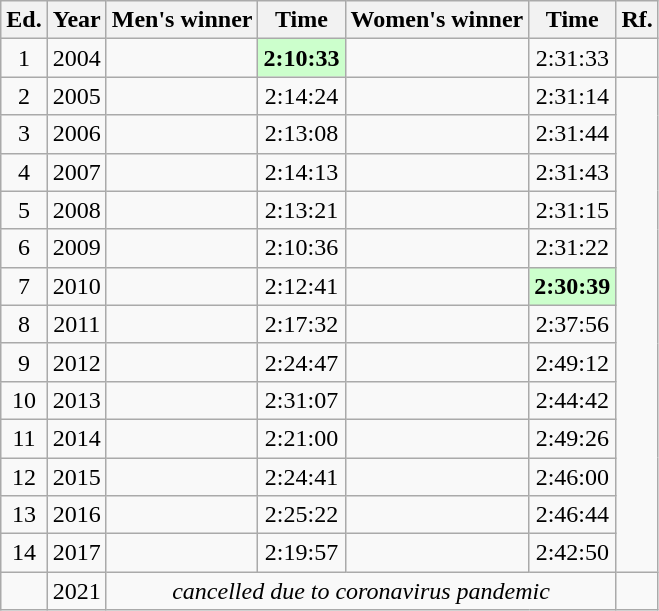<table class="wikitable sortable" style="text-align:center">
<tr>
<th class="unsortable">Ed.</th>
<th>Year</th>
<th>Men's winner</th>
<th>Time</th>
<th>Women's winner</th>
<th>Time</th>
<th class="unsortable">Rf.</th>
</tr>
<tr>
<td>1</td>
<td>2004</td>
<td align="left"></td>
<td bgcolor="#CCFFCC"><strong>2:10:33</strong></td>
<td align="left"></td>
<td>2:31:33</td>
<td></td>
</tr>
<tr>
<td>2</td>
<td>2005</td>
<td align="left"></td>
<td>2:14:24</td>
<td align="left"></td>
<td>2:31:14</td>
</tr>
<tr>
<td>3</td>
<td>2006</td>
<td align="left"></td>
<td>2:13:08</td>
<td align="left"></td>
<td>2:31:44</td>
</tr>
<tr>
<td>4</td>
<td>2007</td>
<td align="left"></td>
<td>2:14:13</td>
<td align="left"></td>
<td>2:31:43</td>
</tr>
<tr>
<td>5</td>
<td>2008</td>
<td align="left"></td>
<td>2:13:21</td>
<td align="left"></td>
<td>2:31:15</td>
</tr>
<tr>
<td>6</td>
<td>2009</td>
<td align="left"></td>
<td>2:10:36</td>
<td align="left"></td>
<td>2:31:22</td>
</tr>
<tr>
<td>7</td>
<td>2010</td>
<td align="left"></td>
<td>2:12:41</td>
<td align="left"></td>
<td bgcolor="#CCFFCC"><strong>2:30:39</strong></td>
</tr>
<tr>
<td>8</td>
<td>2011</td>
<td align="left"></td>
<td>2:17:32</td>
<td align="left"></td>
<td>2:37:56</td>
</tr>
<tr>
<td>9</td>
<td>2012</td>
<td align="left"></td>
<td>2:24:47</td>
<td align="left"></td>
<td>2:49:12</td>
</tr>
<tr>
<td>10</td>
<td>2013</td>
<td align="left"></td>
<td>2:31:07</td>
<td align="left"></td>
<td>2:44:42</td>
</tr>
<tr>
<td>11</td>
<td>2014</td>
<td align="left"></td>
<td>2:21:00</td>
<td align="left"></td>
<td>2:49:26</td>
</tr>
<tr>
<td>12</td>
<td>2015</td>
<td align="left"></td>
<td>2:24:41</td>
<td align="left"></td>
<td>2:46:00</td>
</tr>
<tr>
<td>13</td>
<td>2016</td>
<td align="left"></td>
<td>2:25:22</td>
<td align="left"></td>
<td>2:46:44</td>
</tr>
<tr>
<td>14</td>
<td>2017</td>
<td align="left"></td>
<td>2:19:57</td>
<td align="left"></td>
<td>2:42:50</td>
</tr>
<tr>
<td></td>
<td>2021</td>
<td colspan="4" align="center" data-sort-value=""><em>cancelled due to coronavirus pandemic</em></td>
<td></td>
</tr>
</table>
